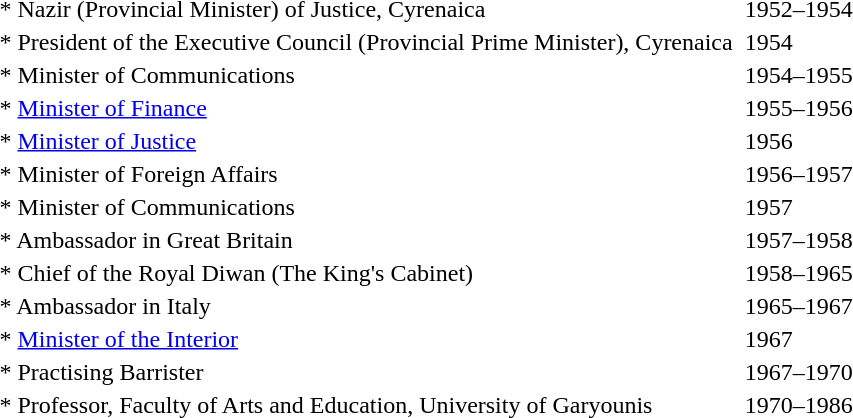<table>
<tr>
<td>* Nazir (Provincial Minister) of Justice, Cyrenaica</td>
<td></td>
<td>1952–1954</td>
</tr>
<tr>
<td>* President of the Executive Council (Provincial Prime Minister), Cyrenaica</td>
<td></td>
<td>1954</td>
</tr>
<tr>
<td>* Minister of Communications</td>
<td></td>
<td>1954–1955</td>
</tr>
<tr>
<td>* <a href='#'>Minister of Finance</a></td>
<td></td>
<td>1955–1956</td>
</tr>
<tr>
<td>* <a href='#'>Minister of Justice</a></td>
<td></td>
<td>1956</td>
</tr>
<tr>
<td>* Minister of Foreign Affairs</td>
<td></td>
<td>1956–1957</td>
</tr>
<tr>
<td>* Minister of Communications</td>
<td></td>
<td>1957</td>
</tr>
<tr>
<td>* Ambassador in Great Britain</td>
<td></td>
<td>1957–1958</td>
</tr>
<tr>
<td>* Chief of the Royal Diwan (The King's Cabinet)</td>
<td></td>
<td>1958–1965</td>
</tr>
<tr>
<td>* Ambassador in Italy</td>
<td></td>
<td>1965–1967</td>
</tr>
<tr>
<td>* <a href='#'>Minister of the Interior</a></td>
<td></td>
<td>1967</td>
</tr>
<tr>
<td>* Practising Barrister</td>
<td></td>
<td>1967–1970</td>
</tr>
<tr>
<td>* Professor, Faculty of Arts and Education, University of Garyounis</td>
<td></td>
<td>1970–1986</td>
</tr>
</table>
